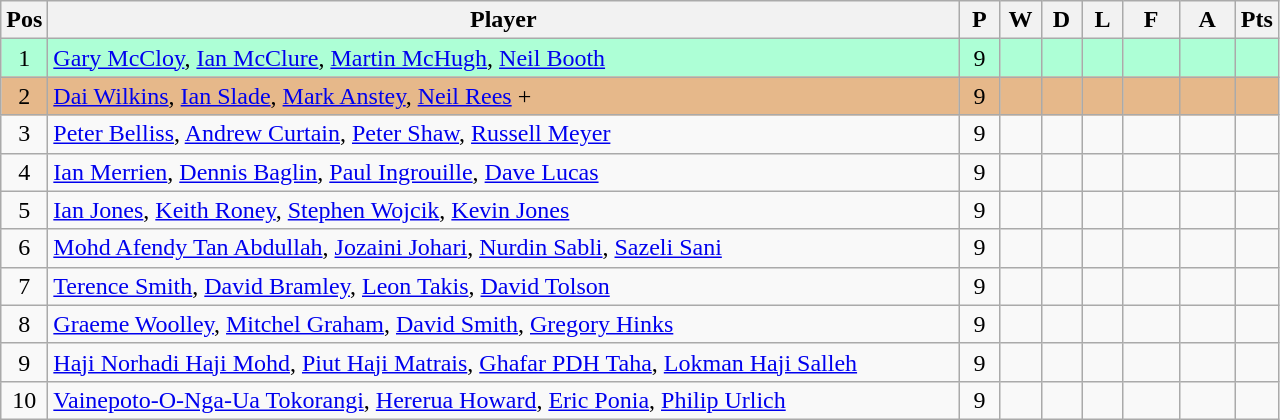<table class="wikitable" style="font-size: 100%">
<tr>
<th width=20>Pos</th>
<th width=600>Player</th>
<th width=20>P</th>
<th width=20>W</th>
<th width=20>D</th>
<th width=20>L</th>
<th width=30>F</th>
<th width=30>A</th>
<th width=20>Pts</th>
</tr>
<tr align=center style="background: #ADFFD6;">
<td>1</td>
<td align="left"> <a href='#'>Gary McCloy</a>, <a href='#'>Ian McClure</a>, <a href='#'>Martin McHugh</a>, <a href='#'>Neil Booth</a></td>
<td>9</td>
<td></td>
<td></td>
<td></td>
<td></td>
<td></td>
<td></td>
</tr>
<tr align=center style="background: #E6B88A;">
<td>2</td>
<td align="left"> <a href='#'>Dai Wilkins</a>, <a href='#'>Ian Slade</a>, <a href='#'>Mark Anstey</a>, <a href='#'>Neil Rees</a>  +</td>
<td>9</td>
<td></td>
<td></td>
<td></td>
<td></td>
<td></td>
<td></td>
</tr>
<tr align=center>
<td>3</td>
<td align="left"> <a href='#'>Peter Belliss</a>, <a href='#'>Andrew Curtain</a>, <a href='#'>Peter Shaw</a>, <a href='#'>Russell Meyer</a></td>
<td>9</td>
<td></td>
<td></td>
<td></td>
<td></td>
<td></td>
<td></td>
</tr>
<tr align=center>
<td>4</td>
<td align="left"> <a href='#'>Ian Merrien</a>, <a href='#'>Dennis Baglin</a>, <a href='#'>Paul Ingrouille</a>, <a href='#'>Dave Lucas</a></td>
<td>9</td>
<td></td>
<td></td>
<td></td>
<td></td>
<td></td>
<td></td>
</tr>
<tr align=center>
<td>5</td>
<td align="left"> <a href='#'>Ian Jones</a>, <a href='#'>Keith Roney</a>, <a href='#'>Stephen Wojcik</a>, <a href='#'>Kevin Jones</a></td>
<td>9</td>
<td></td>
<td></td>
<td></td>
<td></td>
<td></td>
<td></td>
</tr>
<tr align=center>
<td>6</td>
<td align="left"> <a href='#'>Mohd Afendy Tan Abdullah</a>, <a href='#'>Jozaini Johari</a>, <a href='#'>Nurdin Sabli</a>, <a href='#'>Sazeli Sani</a></td>
<td>9</td>
<td></td>
<td></td>
<td></td>
<td></td>
<td></td>
<td></td>
</tr>
<tr align=center>
<td>7</td>
<td align="left"> <a href='#'>Terence Smith</a>, <a href='#'>David Bramley</a>, <a href='#'>Leon Takis</a>, <a href='#'>David Tolson</a></td>
<td>9</td>
<td></td>
<td></td>
<td></td>
<td></td>
<td></td>
<td></td>
</tr>
<tr align=center>
<td>8</td>
<td align="left"> <a href='#'>Graeme Woolley</a>, <a href='#'>Mitchel Graham</a>, <a href='#'>David Smith</a>, <a href='#'>Gregory Hinks</a></td>
<td>9</td>
<td></td>
<td></td>
<td></td>
<td></td>
<td></td>
<td></td>
</tr>
<tr align=center>
<td>9</td>
<td align="left"> <a href='#'>Haji Norhadi Haji Mohd</a>, <a href='#'>Piut Haji Matrais</a>, <a href='#'>Ghafar PDH Taha</a>, <a href='#'>Lokman Haji Salleh</a></td>
<td>9</td>
<td></td>
<td></td>
<td></td>
<td></td>
<td></td>
<td></td>
</tr>
<tr align=center>
<td>10</td>
<td align="left"> <a href='#'>Vainepoto-O-Nga-Ua Tokorangi</a>, <a href='#'>Hererua Howard</a>, <a href='#'>Eric Ponia</a>, <a href='#'>Philip Urlich</a></td>
<td>9</td>
<td></td>
<td></td>
<td></td>
<td></td>
<td></td>
<td></td>
</tr>
</table>
